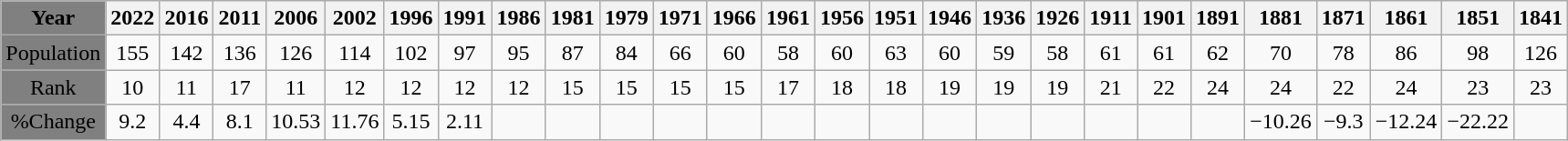<table class="wikitable">
<tr>
<th style="background:grey;">Year</th>
<th>2022</th>
<th>2016</th>
<th>2011</th>
<th>2006</th>
<th>2002</th>
<th>1996</th>
<th>1991</th>
<th>1986</th>
<th>1981</th>
<th>1979</th>
<th>1971</th>
<th>1966</th>
<th>1961</th>
<th>1956</th>
<th>1951</th>
<th>1946</th>
<th>1936</th>
<th>1926</th>
<th>1911</th>
<th>1901</th>
<th>1891</th>
<th>1881</th>
<th>1871</th>
<th>1861</th>
<th>1851</th>
<th>1841</th>
</tr>
<tr align="center">
<td style="background:grey;">Population</td>
<td>155</td>
<td>142</td>
<td>136</td>
<td>126</td>
<td>114</td>
<td>102</td>
<td>97</td>
<td>95</td>
<td>87</td>
<td>84</td>
<td>66</td>
<td>60</td>
<td>58</td>
<td>60</td>
<td>63</td>
<td>60</td>
<td>59</td>
<td>58</td>
<td>61</td>
<td>61</td>
<td>62</td>
<td>70</td>
<td>78</td>
<td>86</td>
<td>98</td>
<td>126</td>
</tr>
<tr align="center">
<td style="background:grey;">Rank</td>
<td>10</td>
<td>11</td>
<td>17</td>
<td>11</td>
<td>12</td>
<td>12</td>
<td>12</td>
<td>12</td>
<td>15</td>
<td>15</td>
<td>15</td>
<td>15</td>
<td>17</td>
<td>18</td>
<td>18</td>
<td>19</td>
<td>19</td>
<td>19</td>
<td>21</td>
<td>22</td>
<td>24</td>
<td>24</td>
<td>22</td>
<td>24</td>
<td>23</td>
<td>23</td>
</tr>
<tr align="center">
<td style="background:grey;">%Change</td>
<td>9.2</td>
<td>4.4</td>
<td>8.1</td>
<td>10.53</td>
<td>11.76</td>
<td>5.15</td>
<td>2.11</td>
<td></td>
<td></td>
<td></td>
<td></td>
<td></td>
<td></td>
<td></td>
<td></td>
<td></td>
<td></td>
<td></td>
<td></td>
<td></td>
<td></td>
<td>−10.26</td>
<td>−9.3</td>
<td>−12.24</td>
<td>−22.22</td>
<td></td>
</tr>
</table>
